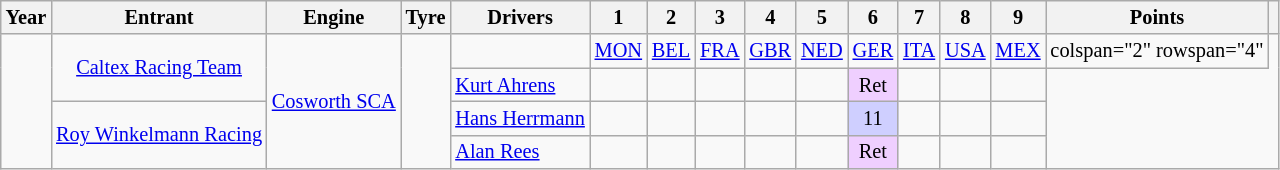<table class="wikitable" style="text-align:center; font-size:85%">
<tr>
<th>Year</th>
<th>Entrant</th>
<th>Engine</th>
<th>Tyre</th>
<th>Drivers</th>
<th>1</th>
<th>2</th>
<th>3</th>
<th>4</th>
<th>5</th>
<th>6</th>
<th>7</th>
<th>8</th>
<th>9</th>
<th>Points</th>
<th></th>
</tr>
<tr>
<td rowspan="4"></td>
<td rowspan="2"><a href='#'>Caltex Racing Team</a></td>
<td rowspan="4"><a href='#'>Cosworth SCA</a></td>
<td rowspan="4"></td>
<td></td>
<td><a href='#'>MON</a></td>
<td><a href='#'>BEL</a></td>
<td><a href='#'>FRA</a></td>
<td><a href='#'>GBR</a></td>
<td><a href='#'>NED</a></td>
<td><a href='#'>GER</a></td>
<td><a href='#'>ITA</a></td>
<td><a href='#'>USA</a></td>
<td><a href='#'>MEX</a></td>
<td>colspan="2" rowspan="4" </td>
</tr>
<tr>
<td align="left"> <a href='#'>Kurt Ahrens</a></td>
<td></td>
<td></td>
<td></td>
<td></td>
<td></td>
<td style="background:#EFCFFF;">Ret</td>
<td></td>
<td></td>
<td></td>
</tr>
<tr>
<td rowspan="2"><a href='#'>Roy Winkelmann Racing</a></td>
<td align="left"> <a href='#'>Hans Herrmann</a></td>
<td></td>
<td></td>
<td></td>
<td></td>
<td></td>
<td style="background:#CFCFFF">11</td>
<td></td>
<td></td>
<td></td>
</tr>
<tr>
<td align="left"> <a href='#'>Alan Rees</a></td>
<td></td>
<td></td>
<td></td>
<td></td>
<td></td>
<td style="background:#EFCFFF;">Ret</td>
<td></td>
<td></td>
<td></td>
</tr>
</table>
